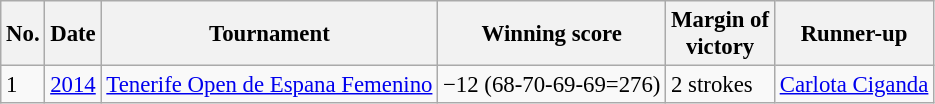<table class="wikitable" style="font-size:95%;">
<tr>
<th>No.</th>
<th>Date</th>
<th>Tournament</th>
<th>Winning score</th>
<th>Margin of<br>victory</th>
<th>Runner-up</th>
</tr>
<tr>
<td>1</td>
<td><a href='#'>2014</a></td>
<td><a href='#'>Tenerife Open de Espana Femenino</a></td>
<td>−12 (68-70-69-69=276)</td>
<td>2 strokes</td>
<td> <a href='#'>Carlota Ciganda</a></td>
</tr>
</table>
